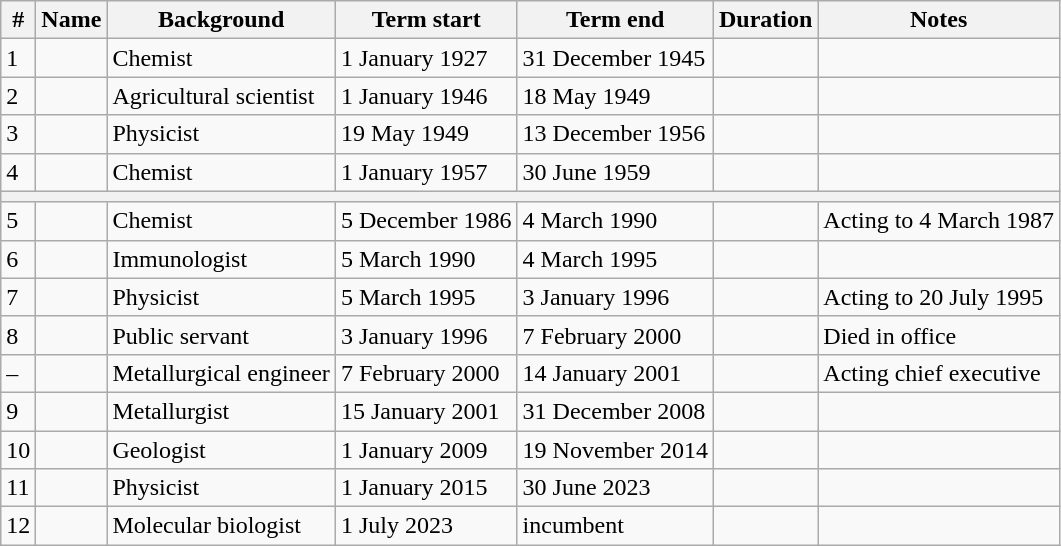<table class="wikitable sortable">
<tr>
<th>#</th>
<th>Name</th>
<th>Background</th>
<th>Term start</th>
<th>Term end</th>
<th>Duration</th>
<th>Notes</th>
</tr>
<tr>
<td>1</td>
<td></td>
<td>Chemist</td>
<td>1 January 1927</td>
<td>31 December 1945</td>
<td></td>
<td></td>
</tr>
<tr>
<td>2</td>
<td></td>
<td>Agricultural scientist</td>
<td>1 January 1946</td>
<td>18 May 1949</td>
<td></td>
<td></td>
</tr>
<tr>
<td>3</td>
<td></td>
<td>Physicist</td>
<td>19 May 1949</td>
<td>13 December 1956</td>
<td></td>
<td></td>
</tr>
<tr>
<td>4</td>
<td></td>
<td>Chemist</td>
<td>1 January 1957</td>
<td>30 June 1959</td>
<td></td>
<td></td>
</tr>
<tr>
<th colspan=7></th>
</tr>
<tr>
<td>5</td>
<td></td>
<td>Chemist</td>
<td>5 December 1986</td>
<td>4 March 1990</td>
<td></td>
<td>Acting to 4 March 1987</td>
</tr>
<tr>
<td>6</td>
<td></td>
<td>Immunologist</td>
<td>5 March 1990</td>
<td>4 March 1995</td>
<td></td>
<td></td>
</tr>
<tr>
<td>7</td>
<td></td>
<td>Physicist</td>
<td>5 March 1995</td>
<td>3 January 1996</td>
<td></td>
<td>Acting to 20 July 1995</td>
</tr>
<tr>
<td>8</td>
<td></td>
<td>Public servant</td>
<td>3 January 1996</td>
<td>7 February 2000</td>
<td></td>
<td>Died in office</td>
</tr>
<tr>
<td>–</td>
<td></td>
<td>Metallurgical engineer</td>
<td>7 February 2000</td>
<td>14 January 2001</td>
<td></td>
<td>Acting chief executive</td>
</tr>
<tr>
<td>9</td>
<td></td>
<td>Metallurgist</td>
<td>15 January 2001</td>
<td>31 December 2008</td>
<td></td>
<td></td>
</tr>
<tr>
<td>10</td>
<td></td>
<td>Geologist</td>
<td>1 January 2009</td>
<td>19 November 2014</td>
<td></td>
<td></td>
</tr>
<tr>
<td>11</td>
<td></td>
<td>Physicist</td>
<td>1 January 2015</td>
<td>30 June 2023</td>
<td></td>
<td></td>
</tr>
<tr>
<td>12</td>
<td></td>
<td>Molecular biologist</td>
<td>1 July 2023</td>
<td>incumbent</td>
<td></td>
<td></td>
</tr>
</table>
